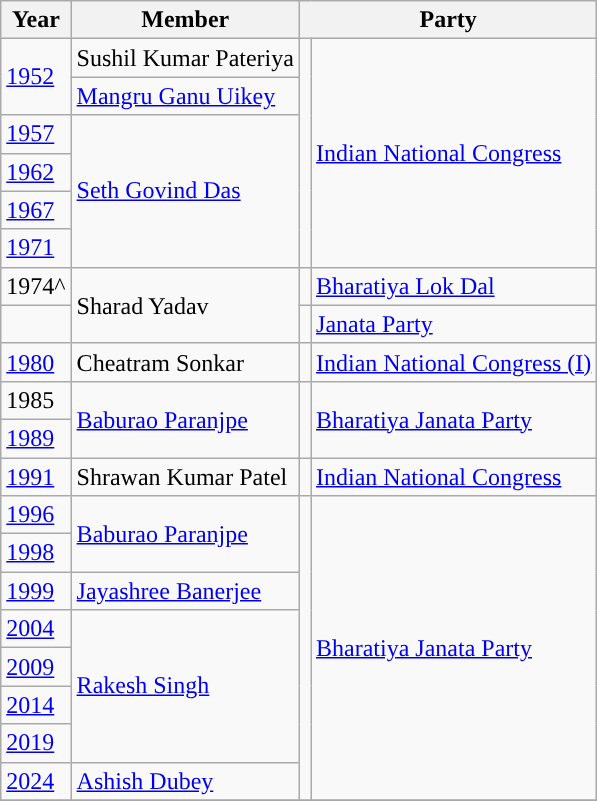<table class="wikitable">
<tr>
<th>Year</th>
<th>Member</th>
<th colspan="2">Party</th>
</tr>
<tr>
<td rowspan="2"><a href='#'>1952</a></td>
<td>Sushil Kumar Pateriya</td>
<td rowspan="6" style="background-color: "></td>
<td rowspan="6"><a href='#'>Indian National Congress</a></td>
</tr>
<tr>
<td><a href='#'>Mangru Ganu Uikey</a></td>
</tr>
<tr>
<td><a href='#'>1957</a></td>
<td rowspan="4"><a href='#'>Seth Govind Das</a></td>
</tr>
<tr>
<td><a href='#'>1962</a></td>
</tr>
<tr>
<td><a href='#'>1967</a></td>
</tr>
<tr>
<td><a href='#'>1971</a></td>
</tr>
<tr>
<td>1974^</td>
<td rowspan="2">Sharad Yadav</td>
<td style="background-color: "></td>
<td><a href='#'>Bharatiya Lok Dal</a></td>
</tr>
<tr>
<td></td>
<td style="background-color: "></td>
<td><a href='#'>Janata Party</a></td>
</tr>
<tr>
<td><a href='#'>1980</a></td>
<td>Cheatram Sonkar</td>
<td style="background-color: "></td>
<td><a href='#'>Indian National Congress (I)</a></td>
</tr>
<tr>
<td>1985</td>
<td rowspan="2"><a href='#'>Baburao Paranjpe</a></td>
<td rowspan="2" style="background-color: "></td>
<td rowspan="2"><a href='#'>Bharatiya Janata Party</a></td>
</tr>
<tr>
<td><a href='#'>1989</a></td>
</tr>
<tr>
<td><a href='#'>1991</a></td>
<td>Shrawan Kumar Patel</td>
<td style="background-color: "></td>
<td><a href='#'>Indian National Congress</a></td>
</tr>
<tr>
<td><a href='#'>1996</a></td>
<td rowspan="2"><a href='#'>Baburao Paranjpe</a></td>
<td rowspan="8" style="background-color: "></td>
<td rowspan="8"><a href='#'>Bharatiya Janata Party</a></td>
</tr>
<tr>
<td><a href='#'>1998</a></td>
</tr>
<tr>
<td><a href='#'>1999</a></td>
<td><a href='#'>Jayashree Banerjee</a></td>
</tr>
<tr>
<td><a href='#'>2004</a></td>
<td rowspan="4"><a href='#'>Rakesh Singh</a></td>
</tr>
<tr>
<td><a href='#'>2009</a></td>
</tr>
<tr>
<td><a href='#'>2014</a></td>
</tr>
<tr>
<td><a href='#'>2019</a></td>
</tr>
<tr>
<td><a href='#'>2024</a></td>
<td><a href='#'>Ashish Dubey</a></td>
</tr>
<tr>
</tr>
</table>
